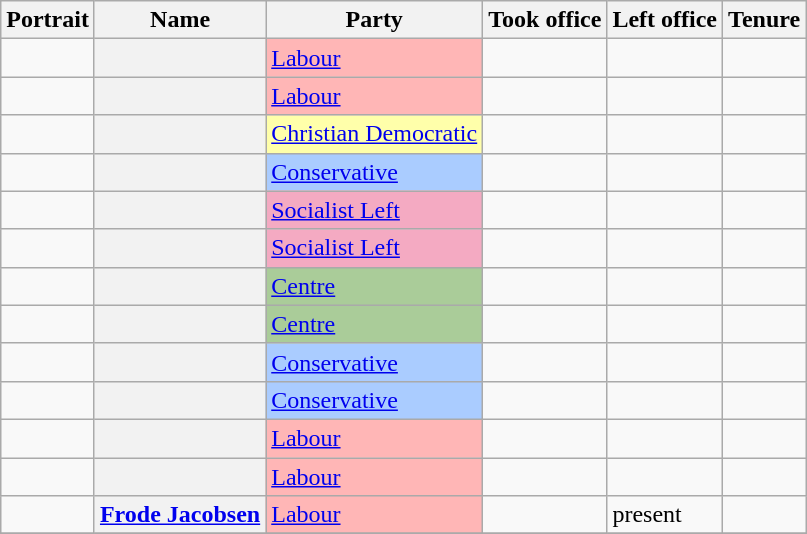<table class="wikitable plainrowheaders sortable">
<tr>
<th scope=col class=unsortable>Portrait</th>
<th scope=col>Name</th>
<th scope=col>Party</th>
<th scope=col>Took office</th>
<th scope=col>Left office</th>
<th scope=col>Tenure</th>
</tr>
<tr>
<td align=center></td>
<th scope=row></th>
<td style="background:#FFB6B6"><a href='#'>Labour</a></td>
<td></td>
<td></td>
<td></td>
</tr>
<tr>
<td align=center></td>
<th scope=row></th>
<td style="background:#FFB6B6"><a href='#'>Labour</a></td>
<td></td>
<td></td>
<td></td>
</tr>
<tr>
<td align=center></td>
<th scope=row></th>
<td style="background:#FFFFAA"><a href='#'>Christian Democratic</a></td>
<td></td>
<td></td>
<td></td>
</tr>
<tr>
<td align=center></td>
<th scope=row></th>
<td style="background:#AACCFF"><a href='#'>Conservative</a></td>
<td></td>
<td></td>
<td></td>
</tr>
<tr>
<td align=center></td>
<th scope=row></th>
<td style="background:#F4AAC2"><a href='#'>Socialist Left</a></td>
<td></td>
<td></td>
<td></td>
</tr>
<tr>
<td align=center></td>
<th scope=row></th>
<td style="background:#F4AAC2"><a href='#'>Socialist Left</a></td>
<td></td>
<td></td>
<td></td>
</tr>
<tr>
<td align=center></td>
<th scope=row></th>
<td style="background:#AACC99"><a href='#'>Centre</a></td>
<td></td>
<td></td>
<td></td>
</tr>
<tr>
<td align=center></td>
<th scope=row></th>
<td style="background:#AACC99"><a href='#'>Centre</a></td>
<td></td>
<td></td>
<td></td>
</tr>
<tr>
<td align=center></td>
<th scope=row></th>
<td style="background:#AACCFF"><a href='#'>Conservative</a></td>
<td></td>
<td></td>
<td></td>
</tr>
<tr>
<td align=center></td>
<th scope=row></th>
<td style="background:#AACCFF"><a href='#'>Conservative</a></td>
<td></td>
<td></td>
<td></td>
</tr>
<tr>
<td align=center></td>
<th scope=row></th>
<td style="background:#FFB6B6"><a href='#'>Labour</a></td>
<td></td>
<td></td>
<td></td>
</tr>
<tr>
<td align=center></td>
<th scope=row></th>
<td style="background:#FFB6B6"><a href='#'>Labour</a></td>
<td></td>
<td></td>
<td></td>
</tr>
<tr>
<td align=center></td>
<th scope=row><a href='#'>Frode Jacobsen</a></th>
<td style="background:#FFB6B6"><a href='#'>Labour</a></td>
<td></td>
<td>present</td>
<td></td>
</tr>
<tr>
</tr>
</table>
